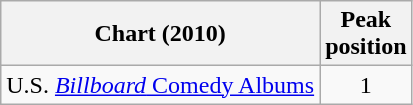<table class="wikitable sortable" border="1">
<tr>
<th>Chart (2010)</th>
<th>Peak<br>position</th>
</tr>
<tr>
<td>U.S. <a href='#'><em>Billboard</em> Comedy Albums</a></td>
<td align="center">1</td>
</tr>
</table>
